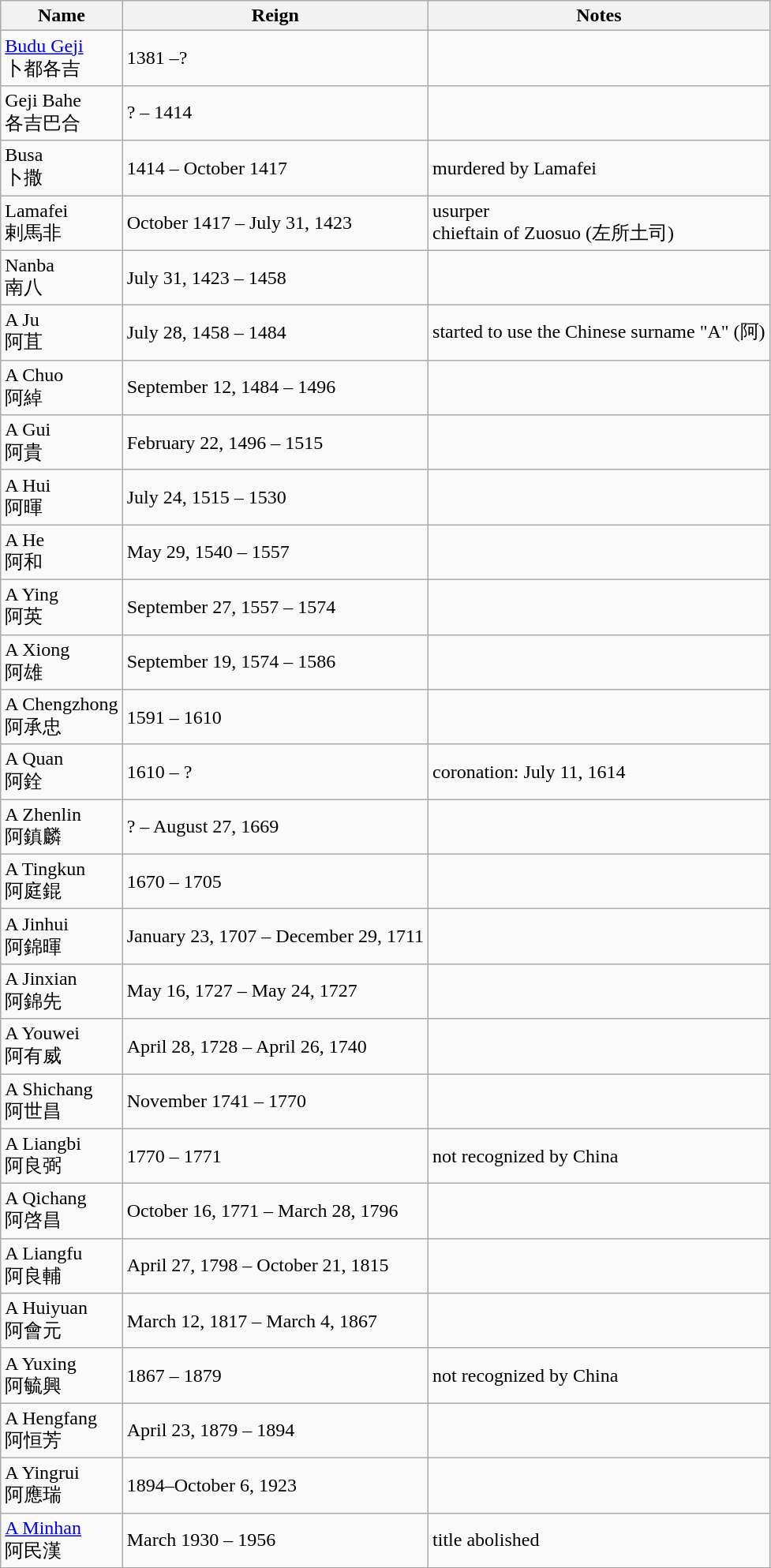<table class="wikitable">
<tr>
<th align="center">Name</th>
<th align="center">Reign</th>
<th align="center">Notes</th>
</tr>
<tr>
<td><a href='#'>Budu Geji</a><br>卜都各吉</td>
<td>1381 –?</td>
<td></td>
</tr>
<tr>
<td>Geji Bahe<br>各吉巴合</td>
<td>? – 1414</td>
<td></td>
</tr>
<tr>
<td>Busa<br>卜撒</td>
<td>1414 – October 1417</td>
<td>murdered by Lamafei</td>
</tr>
<tr>
<td>Lamafei<br>剌馬非</td>
<td>October 1417 – July 31, 1423</td>
<td>usurper<br>chieftain of Zuosuo (左所土司)</td>
</tr>
<tr>
<td>Nanba<br>南八</td>
<td>July 31, 1423 – 1458</td>
<td></td>
</tr>
<tr>
<td>A Ju<br>阿苴</td>
<td>July 28, 1458 – 1484</td>
<td>started to use the Chinese surname "A" (阿)</td>
</tr>
<tr>
<td>A Chuo<br>阿綽</td>
<td>September 12, 1484 – 1496</td>
<td></td>
</tr>
<tr>
<td>A Gui<br>阿貴</td>
<td>February 22, 1496 – 1515</td>
<td></td>
</tr>
<tr>
<td>A Hui<br>阿暉</td>
<td>July 24, 1515 – 1530</td>
<td></td>
</tr>
<tr>
<td>A He<br>阿和</td>
<td>May 29, 1540 – 1557</td>
<td></td>
</tr>
<tr>
<td>A Ying<br>阿英</td>
<td>September 27, 1557 – 1574</td>
<td></td>
</tr>
<tr>
<td>A Xiong<br>阿雄</td>
<td>September 19, 1574 – 1586</td>
<td></td>
</tr>
<tr>
<td>A Chengzhong<br>阿承忠</td>
<td>1591 – 1610</td>
<td></td>
</tr>
<tr>
<td>A Quan<br>阿銓</td>
<td>1610 – ?</td>
<td>coronation: July 11, 1614</td>
</tr>
<tr>
<td>A Zhenlin<br>阿鎮麟</td>
<td>? – August 27, 1669</td>
<td></td>
</tr>
<tr>
<td>A Tingkun<br>阿庭錕</td>
<td>1670 – 1705</td>
<td></td>
</tr>
<tr>
<td>A Jinhui<br>阿錦暉</td>
<td>January 23, 1707 – December 29, 1711</td>
<td></td>
</tr>
<tr>
<td>A Jinxian<br>阿錦先</td>
<td>May 16, 1727 – May 24, 1727</td>
<td></td>
</tr>
<tr>
<td>A Youwei<br>阿有威</td>
<td>April 28, 1728 – April 26, 1740</td>
<td></td>
</tr>
<tr>
<td>A Shichang<br>阿世昌</td>
<td>November 1741 – 1770</td>
<td></td>
</tr>
<tr>
<td>A Liangbi<br>阿良弼</td>
<td>1770 – 1771</td>
<td>not recognized by China</td>
</tr>
<tr>
<td>A Qichang<br>阿啓昌</td>
<td>October 16, 1771 – March 28, 1796</td>
<td></td>
</tr>
<tr>
<td>A Liangfu<br>阿良輔</td>
<td>April 27, 1798 – October 21, 1815</td>
<td></td>
</tr>
<tr>
<td>A Huiyuan<br>阿會元</td>
<td>March 12, 1817 – March 4, 1867</td>
<td></td>
</tr>
<tr>
<td>A Yuxing<br>阿毓興</td>
<td>1867 – 1879</td>
<td>not recognized by China</td>
</tr>
<tr>
<td>A Hengfang<br>阿恒芳</td>
<td>April 23, 1879 – 1894</td>
<td></td>
</tr>
<tr>
<td>A Yingrui<br>阿應瑞</td>
<td>1894–October 6, 1923</td>
<td></td>
</tr>
<tr>
<td><a href='#'>A Minhan</a><br>阿民漢</td>
<td>March 1930 – 1956</td>
<td>title abolished</td>
</tr>
<tr>
</tr>
</table>
